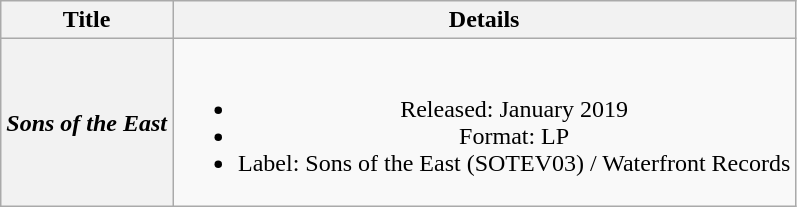<table class="wikitable plainrowheaders" style="text-align:center;" border="1">
<tr>
<th>Title</th>
<th>Details</th>
</tr>
<tr>
<th scope="row"><em>Sons of the East</em></th>
<td><br><ul><li>Released: January 2019</li><li>Format: LP</li><li>Label: Sons of the East (SOTEV03) / Waterfront Records</li></ul></td>
</tr>
</table>
